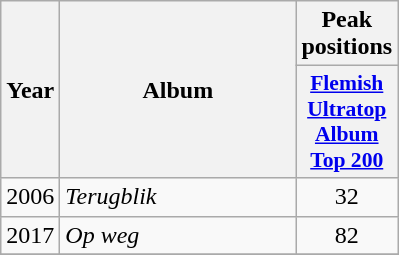<table class="wikitable">
<tr>
<th align="center" rowspan="2" width="10">Year</th>
<th align="center" rowspan="2" width="150">Album</th>
<th align="center" colspan="1" width="20">Peak positions</th>
</tr>
<tr>
<th scope="col" style="width:3em;font-size:90%;"><a href='#'>Flemish Ultratop Album Top 200</a></th>
</tr>
<tr>
<td style="text-align:center;">2006</td>
<td><em>Terugblik</em></td>
<td style="text-align:center;">32</td>
</tr>
<tr>
<td style="text-align:center;">2017</td>
<td><em>Op weg</em></td>
<td style="text-align:center;">82</td>
</tr>
<tr>
</tr>
</table>
